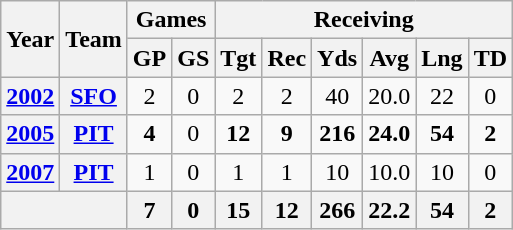<table class="wikitable" style="text-align:center">
<tr>
<th rowspan="2">Year</th>
<th rowspan="2">Team</th>
<th colspan="2">Games</th>
<th colspan="6">Receiving</th>
</tr>
<tr>
<th>GP</th>
<th>GS</th>
<th>Tgt</th>
<th>Rec</th>
<th>Yds</th>
<th>Avg</th>
<th>Lng</th>
<th>TD</th>
</tr>
<tr>
<th><a href='#'>2002</a></th>
<th><a href='#'>SFO</a></th>
<td>2</td>
<td>0</td>
<td>2</td>
<td>2</td>
<td>40</td>
<td>20.0</td>
<td>22</td>
<td>0</td>
</tr>
<tr>
<th><a href='#'>2005</a></th>
<th><a href='#'>PIT</a></th>
<td><strong>4</strong></td>
<td>0</td>
<td><strong>12</strong></td>
<td><strong>9</strong></td>
<td><strong>216</strong></td>
<td><strong>24.0</strong></td>
<td><strong>54</strong></td>
<td><strong>2</strong></td>
</tr>
<tr>
<th><a href='#'>2007</a></th>
<th><a href='#'>PIT</a></th>
<td>1</td>
<td>0</td>
<td>1</td>
<td>1</td>
<td>10</td>
<td>10.0</td>
<td>10</td>
<td>0</td>
</tr>
<tr>
<th colspan="2"></th>
<th>7</th>
<th>0</th>
<th>15</th>
<th>12</th>
<th>266</th>
<th>22.2</th>
<th>54</th>
<th>2</th>
</tr>
</table>
